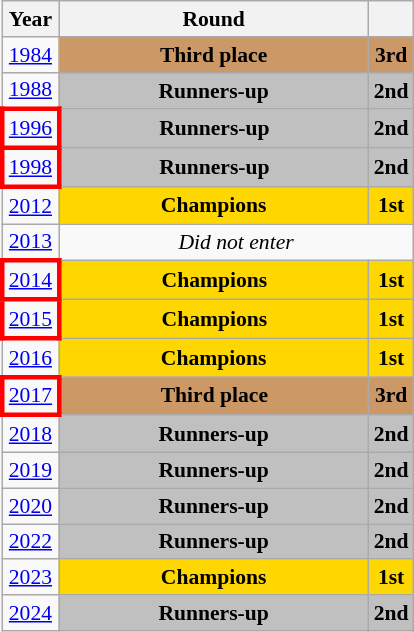<table class="wikitable" style="text-align: center; font-size:90%">
<tr>
<th>Year</th>
<th style="width:200px">Round</th>
<th></th>
</tr>
<tr>
<td><a href='#'>1984</a></td>
<td bgcolor="cc9966"><strong>Third place</strong></td>
<td bgcolor="cc9966"><strong>3rd</strong></td>
</tr>
<tr>
<td><a href='#'>1988</a></td>
<td bgcolor=Silver><strong>Runners-up</strong></td>
<td bgcolor=Silver><strong>2nd</strong></td>
</tr>
<tr>
<td style="border: 3px solid red"><a href='#'>1996</a></td>
<td bgcolor=Silver><strong>Runners-up</strong></td>
<td bgcolor=Silver><strong>2nd</strong></td>
</tr>
<tr>
<td style="border: 3px solid red"><a href='#'>1998</a></td>
<td bgcolor=Silver><strong>Runners-up</strong></td>
<td bgcolor=Silver><strong>2nd</strong></td>
</tr>
<tr>
<td><a href='#'>2012</a></td>
<td bgcolor=Gold><strong>Champions</strong></td>
<td bgcolor=Gold><strong>1st</strong></td>
</tr>
<tr>
<td><a href='#'>2013</a></td>
<td colspan="2"><em>Did not enter</em></td>
</tr>
<tr>
<td style="border: 3px solid red"><a href='#'>2014</a></td>
<td bgcolor=Gold><strong>Champions</strong></td>
<td bgcolor=Gold><strong>1st</strong></td>
</tr>
<tr>
<td style="border: 3px solid red"><a href='#'>2015</a></td>
<td bgcolor=Gold><strong>Champions</strong></td>
<td bgcolor=Gold><strong>1st</strong></td>
</tr>
<tr>
<td><a href='#'>2016</a></td>
<td bgcolor=Gold><strong>Champions</strong></td>
<td bgcolor=Gold><strong>1st</strong></td>
</tr>
<tr>
<td style="border: 3px solid red"><a href='#'>2017</a></td>
<td bgcolor="cc9966"><strong>Third place</strong></td>
<td bgcolor="cc9966"><strong>3rd</strong></td>
</tr>
<tr>
<td><a href='#'>2018</a></td>
<td bgcolor=Silver><strong>Runners-up</strong></td>
<td bgcolor=Silver><strong>2nd</strong></td>
</tr>
<tr>
<td><a href='#'>2019</a></td>
<td bgcolor=Silver><strong>Runners-up</strong></td>
<td bgcolor=Silver><strong>2nd</strong></td>
</tr>
<tr>
<td><a href='#'>2020</a></td>
<td bgcolor=Silver><strong>Runners-up</strong></td>
<td bgcolor=Silver><strong>2nd</strong></td>
</tr>
<tr>
<td><a href='#'>2022</a></td>
<td bgcolor=Silver><strong>Runners-up</strong></td>
<td bgcolor=Silver><strong>2nd</strong></td>
</tr>
<tr>
<td><a href='#'>2023</a></td>
<td bgcolor=Gold><strong>Champions</strong></td>
<td bgcolor=Gold><strong>1st</strong></td>
</tr>
<tr>
<td><a href='#'>2024</a></td>
<td bgcolor=Silver><strong>Runners-up</strong></td>
<td bgcolor=Silver><strong>2nd</strong></td>
</tr>
</table>
